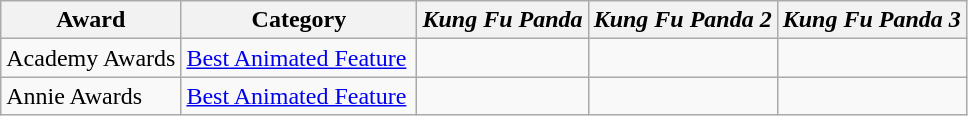<table class="wikitable">
<tr>
<th>Award</th>
<th width="150px">Category</th>
<th><em>Kung Fu Panda</em></th>
<th><em>Kung Fu Panda 2</em></th>
<th><em>Kung Fu Panda 3</em></th>
</tr>
<tr>
<td>Academy Awards</td>
<td><a href='#'>Best Animated Feature</a></td>
<td></td>
<td></td>
<td></td>
</tr>
<tr>
<td>Annie Awards</td>
<td><a href='#'>Best Animated Feature</a></td>
<td></td>
<td></td>
<td></td>
</tr>
</table>
